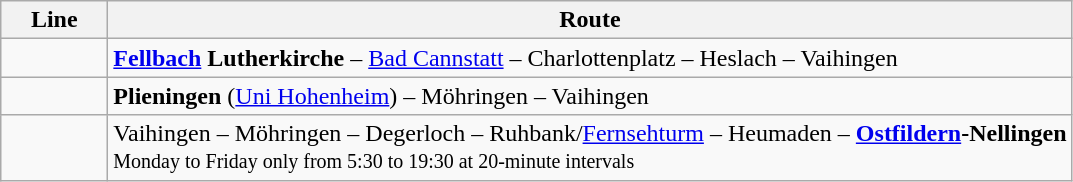<table class="wikitable">
<tr>
<th style="width:4em">Line</th>
<th>Route</th>
</tr>
<tr>
<td align="center"></td>
<td><strong><a href='#'>Fellbach</a> Lutherkirche</strong> – <a href='#'>Bad Cannstatt</a> – Charlottenplatz – Heslach – Vaihingen</td>
</tr>
<tr>
<td align="center"></td>
<td><strong>Plieningen</strong> (<a href='#'>Uni Hohenheim</a>) – Möhringen – Vaihingen</td>
</tr>
<tr>
<td align="center"></td>
<td>Vaihingen – Möhringen – Degerloch – Ruhbank/<a href='#'>Fernsehturm</a> – Heumaden – <strong><a href='#'>Ostfildern</a>-Nellingen</strong> <br><small>Monday to Friday only from 5:30 to 19:30 at 20-minute intervals</small></td>
</tr>
</table>
